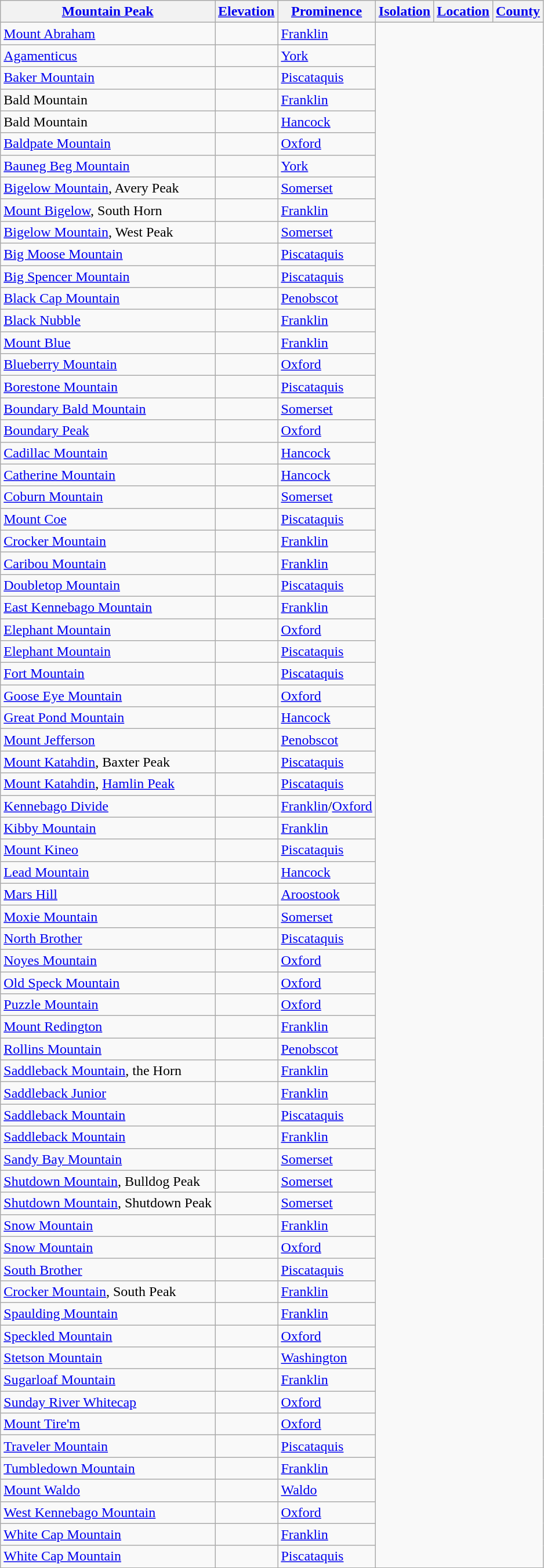<table class="wikitable sortable">
<tr>
<th><a href='#'>Mountain Peak</a></th>
<th><a href='#'>Elevation</a></th>
<th><a href='#'>Prominence</a></th>
<th><a href='#'>Isolation</a></th>
<th><a href='#'>Location</a></th>
<th><a href='#'>County</a></th>
</tr>
<tr>
<td><a href='#'>Mount Abraham</a><br></td>
<td></td>
<td><a href='#'>Franklin</a></td>
</tr>
<tr>
<td><a href='#'>Agamenticus</a><br></td>
<td></td>
<td><a href='#'>York</a></td>
</tr>
<tr>
<td><a href='#'>Baker Mountain</a><br></td>
<td></td>
<td><a href='#'>Piscataquis</a></td>
</tr>
<tr>
<td>Bald Mountain<br></td>
<td></td>
<td><a href='#'>Franklin</a></td>
</tr>
<tr>
<td>Bald Mountain<br></td>
<td></td>
<td><a href='#'>Hancock</a></td>
</tr>
<tr>
<td><a href='#'>Baldpate Mountain</a><br></td>
<td></td>
<td><a href='#'>Oxford</a></td>
</tr>
<tr>
<td><a href='#'>Bauneg Beg Mountain</a><br></td>
<td></td>
<td><a href='#'>York</a></td>
</tr>
<tr>
<td><a href='#'>Bigelow Mountain</a>, Avery Peak<br></td>
<td></td>
<td><a href='#'>Somerset</a></td>
</tr>
<tr>
<td><a href='#'>Mount Bigelow</a>, South Horn<br></td>
<td></td>
<td><a href='#'>Franklin</a></td>
</tr>
<tr>
<td><a href='#'>Bigelow Mountain</a>, West Peak<br></td>
<td></td>
<td><a href='#'>Somerset</a></td>
</tr>
<tr>
<td><a href='#'>Big Moose Mountain</a><br></td>
<td></td>
<td><a href='#'>Piscataquis</a></td>
</tr>
<tr>
<td><a href='#'>Big Spencer Mountain</a><br></td>
<td></td>
<td><a href='#'>Piscataquis</a></td>
</tr>
<tr>
<td><a href='#'>Black Cap Mountain</a><br></td>
<td></td>
<td><a href='#'>Penobscot</a></td>
</tr>
<tr>
<td><a href='#'>Black Nubble</a><br></td>
<td></td>
<td><a href='#'>Franklin</a></td>
</tr>
<tr>
<td><a href='#'>Mount Blue</a><br></td>
<td></td>
<td><a href='#'>Franklin</a></td>
</tr>
<tr>
<td><a href='#'>Blueberry Mountain</a><br></td>
<td></td>
<td><a href='#'>Oxford</a></td>
</tr>
<tr>
<td><a href='#'>Borestone Mountain</a><br></td>
<td></td>
<td><a href='#'>Piscataquis</a></td>
</tr>
<tr>
<td><a href='#'>Boundary Bald Mountain</a><br></td>
<td></td>
<td><a href='#'>Somerset</a></td>
</tr>
<tr>
<td><a href='#'>Boundary Peak</a><br></td>
<td></td>
<td><a href='#'>Oxford</a></td>
</tr>
<tr>
<td><a href='#'>Cadillac Mountain</a><br></td>
<td></td>
<td><a href='#'>Hancock</a></td>
</tr>
<tr>
<td><a href='#'>Catherine Mountain</a><br></td>
<td></td>
<td><a href='#'>Hancock</a></td>
</tr>
<tr>
<td><a href='#'>Coburn Mountain</a><br></td>
<td></td>
<td><a href='#'>Somerset</a></td>
</tr>
<tr>
<td><a href='#'>Mount Coe</a><br></td>
<td></td>
<td><a href='#'>Piscataquis</a></td>
</tr>
<tr>
<td><a href='#'>Crocker Mountain</a><br></td>
<td></td>
<td><a href='#'>Franklin</a></td>
</tr>
<tr>
<td><a href='#'>Caribou Mountain</a><br></td>
<td></td>
<td><a href='#'>Franklin</a></td>
</tr>
<tr>
<td><a href='#'>Doubletop Mountain</a><br></td>
<td></td>
<td><a href='#'>Piscataquis</a></td>
</tr>
<tr>
<td><a href='#'>East Kennebago Mountain</a><br></td>
<td></td>
<td><a href='#'>Franklin</a></td>
</tr>
<tr>
<td><a href='#'>Elephant Mountain</a><br></td>
<td></td>
<td><a href='#'>Oxford</a></td>
</tr>
<tr>
<td><a href='#'>Elephant Mountain</a><br></td>
<td></td>
<td><a href='#'>Piscataquis</a></td>
</tr>
<tr>
<td><a href='#'>Fort Mountain</a><br></td>
<td></td>
<td><a href='#'>Piscataquis</a></td>
</tr>
<tr>
<td><a href='#'>Goose Eye Mountain</a><br></td>
<td></td>
<td><a href='#'>Oxford</a></td>
</tr>
<tr>
<td><a href='#'>Great Pond Mountain</a><br></td>
<td></td>
<td><a href='#'>Hancock</a></td>
</tr>
<tr>
<td><a href='#'>Mount Jefferson</a><br></td>
<td></td>
<td><a href='#'>Penobscot</a></td>
</tr>
<tr>
<td><a href='#'>Mount Katahdin</a>, Baxter Peak<br></td>
<td></td>
<td><a href='#'>Piscataquis</a></td>
</tr>
<tr>
<td><a href='#'>Mount Katahdin</a>, <a href='#'>Hamlin Peak</a><br></td>
<td></td>
<td><a href='#'>Piscataquis</a></td>
</tr>
<tr>
<td><a href='#'>Kennebago Divide</a><br></td>
<td></td>
<td><a href='#'>Franklin</a>/<a href='#'>Oxford</a></td>
</tr>
<tr>
<td><a href='#'>Kibby Mountain</a><br></td>
<td></td>
<td><a href='#'>Franklin</a></td>
</tr>
<tr>
<td><a href='#'>Mount Kineo</a><br></td>
<td></td>
<td><a href='#'>Piscataquis</a></td>
</tr>
<tr>
<td><a href='#'>Lead Mountain</a><br></td>
<td></td>
<td><a href='#'>Hancock</a></td>
</tr>
<tr>
<td><a href='#'>Mars Hill</a><br></td>
<td></td>
<td><a href='#'>Aroostook</a></td>
</tr>
<tr>
<td><a href='#'>Moxie Mountain</a><br></td>
<td></td>
<td><a href='#'>Somerset</a></td>
</tr>
<tr>
<td><a href='#'>North Brother</a><br></td>
<td></td>
<td><a href='#'>Piscataquis</a></td>
</tr>
<tr>
<td><a href='#'>Noyes Mountain</a><br></td>
<td></td>
<td><a href='#'>Oxford</a></td>
</tr>
<tr>
<td><a href='#'>Old Speck Mountain</a><br></td>
<td></td>
<td><a href='#'>Oxford</a></td>
</tr>
<tr>
<td><a href='#'>Puzzle Mountain</a><br></td>
<td></td>
<td><a href='#'>Oxford</a></td>
</tr>
<tr>
<td><a href='#'>Mount Redington</a><br></td>
<td></td>
<td><a href='#'>Franklin</a></td>
</tr>
<tr>
<td><a href='#'>Rollins Mountain</a><br></td>
<td></td>
<td><a href='#'>Penobscot</a></td>
</tr>
<tr>
<td><a href='#'>Saddleback Mountain</a>, the Horn<br></td>
<td></td>
<td><a href='#'>Franklin</a></td>
</tr>
<tr>
<td><a href='#'>Saddleback Junior</a><br></td>
<td></td>
<td><a href='#'>Franklin</a></td>
</tr>
<tr>
<td><a href='#'>Saddleback Mountain</a><br></td>
<td></td>
<td><a href='#'>Piscataquis</a></td>
</tr>
<tr>
<td><a href='#'>Saddleback Mountain</a><br></td>
<td></td>
<td><a href='#'>Franklin</a></td>
</tr>
<tr>
<td><a href='#'>Sandy Bay Mountain</a><br></td>
<td></td>
<td><a href='#'>Somerset</a></td>
</tr>
<tr>
<td><a href='#'>Shutdown Mountain</a>, Bulldog Peak<br></td>
<td></td>
<td><a href='#'>Somerset</a></td>
</tr>
<tr>
<td><a href='#'>Shutdown Mountain</a>, Shutdown Peak<br></td>
<td></td>
<td><a href='#'>Somerset</a></td>
</tr>
<tr>
<td><a href='#'>Snow Mountain</a><br></td>
<td></td>
<td><a href='#'>Franklin</a></td>
</tr>
<tr>
<td><a href='#'>Snow Mountain</a><br></td>
<td></td>
<td><a href='#'>Oxford</a></td>
</tr>
<tr>
<td><a href='#'>South Brother</a><br></td>
<td></td>
<td><a href='#'>Piscataquis</a></td>
</tr>
<tr>
<td><a href='#'>Crocker Mountain</a>, South Peak<br></td>
<td></td>
<td><a href='#'>Franklin</a></td>
</tr>
<tr>
<td><a href='#'>Spaulding Mountain</a><br></td>
<td></td>
<td><a href='#'>Franklin</a></td>
</tr>
<tr>
<td><a href='#'>Speckled Mountain</a><br></td>
<td></td>
<td><a href='#'>Oxford</a></td>
</tr>
<tr>
<td><a href='#'>Stetson Mountain</a><br></td>
<td></td>
<td><a href='#'>Washington</a></td>
</tr>
<tr>
<td><a href='#'>Sugarloaf Mountain</a><br></td>
<td></td>
<td><a href='#'>Franklin</a></td>
</tr>
<tr>
<td><a href='#'>Sunday River Whitecap</a><br></td>
<td></td>
<td><a href='#'>Oxford</a></td>
</tr>
<tr>
<td><a href='#'>Mount Tire'm</a><br></td>
<td></td>
<td><a href='#'>Oxford</a></td>
</tr>
<tr>
<td><a href='#'>Traveler Mountain</a><br></td>
<td></td>
<td><a href='#'>Piscataquis</a></td>
</tr>
<tr>
<td><a href='#'>Tumbledown Mountain</a><br></td>
<td></td>
<td><a href='#'>Franklin</a></td>
</tr>
<tr>
<td><a href='#'>Mount Waldo</a><br></td>
<td></td>
<td><a href='#'>Waldo</a></td>
</tr>
<tr>
<td><a href='#'>West Kennebago Mountain</a><br></td>
<td></td>
<td><a href='#'>Oxford</a></td>
</tr>
<tr>
<td><a href='#'>White Cap Mountain</a><br></td>
<td></td>
<td><a href='#'>Franklin</a></td>
</tr>
<tr>
<td><a href='#'>White Cap Mountain</a><br></td>
<td></td>
<td><a href='#'>Piscataquis</a></td>
</tr>
<tr>
</tr>
</table>
